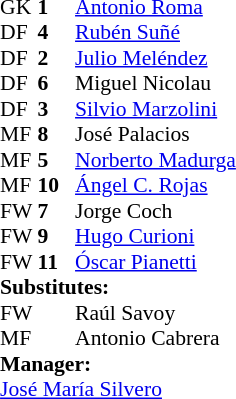<table style="font-size:90%; margin:0.2em auto;" cellspacing="0" cellpadding="0">
<tr>
<th width="25"></th>
<th width="25"></th>
</tr>
<tr>
<td>GK</td>
<td><strong>1</strong></td>
<td> <a href='#'>Antonio Roma</a></td>
</tr>
<tr>
<td>DF</td>
<td><strong>4</strong></td>
<td> <a href='#'>Rubén Suñé</a></td>
</tr>
<tr>
<td>DF</td>
<td><strong>2</strong></td>
<td> <a href='#'>Julio Meléndez</a></td>
</tr>
<tr>
<td>DF</td>
<td><strong>6</strong></td>
<td> Miguel Nicolau</td>
</tr>
<tr>
<td>DF</td>
<td><strong>3</strong></td>
<td> <a href='#'>Silvio Marzolini</a></td>
</tr>
<tr>
<td>MF</td>
<td><strong>8</strong></td>
<td> José Palacios</td>
</tr>
<tr>
<td>MF</td>
<td><strong>5</strong></td>
<td> <a href='#'>Norberto Madurga</a></td>
</tr>
<tr>
<td>MF</td>
<td><strong>10</strong></td>
<td> <a href='#'>Ángel C. Rojas</a></td>
</tr>
<tr>
<td>FW</td>
<td><strong>7</strong></td>
<td> Jorge Coch</td>
</tr>
<tr>
<td>FW</td>
<td><strong>9</strong></td>
<td> <a href='#'>Hugo Curioni</a></td>
<td></td>
<td></td>
</tr>
<tr>
<td>FW</td>
<td><strong>11</strong></td>
<td> <a href='#'>Óscar Pianetti</a></td>
<td></td>
<td></td>
</tr>
<tr>
<td colspan=3><strong>Substitutes:</strong></td>
</tr>
<tr>
<td>FW</td>
<td></td>
<td> Raúl Savoy</td>
<td></td>
<td></td>
</tr>
<tr>
<td>MF</td>
<td></td>
<td> Antonio Cabrera</td>
<td></td>
<td></td>
</tr>
<tr>
<td colspan=3><strong>Manager:</strong></td>
</tr>
<tr>
<td colspan=4> <a href='#'>José María Silvero</a></td>
</tr>
</table>
